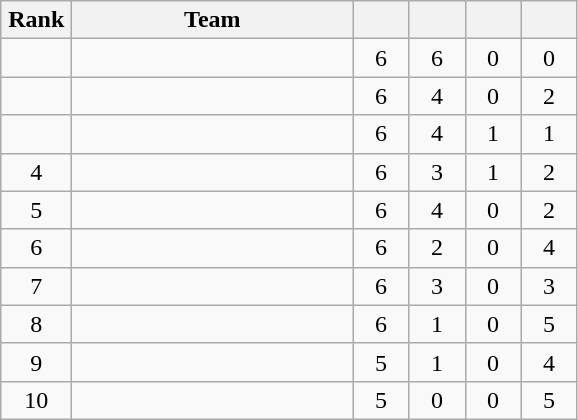<table class="wikitable" style="text-align: center;">
<tr>
<th width=40>Rank</th>
<th width=180>Team</th>
<th width=30></th>
<th width=30></th>
<th width=30></th>
<th width=30></th>
</tr>
<tr>
<td></td>
<td align=left></td>
<td>6</td>
<td>6</td>
<td>0</td>
<td>0</td>
</tr>
<tr>
<td></td>
<td align=left></td>
<td>6</td>
<td>4</td>
<td>0</td>
<td>2</td>
</tr>
<tr>
<td></td>
<td align=left></td>
<td>6</td>
<td>4</td>
<td>1</td>
<td>1</td>
</tr>
<tr>
<td>4</td>
<td align=left></td>
<td>6</td>
<td>3</td>
<td>1</td>
<td>2</td>
</tr>
<tr>
<td>5</td>
<td align=left></td>
<td>6</td>
<td>4</td>
<td>0</td>
<td>2</td>
</tr>
<tr>
<td>6</td>
<td align=left></td>
<td>6</td>
<td>2</td>
<td>0</td>
<td>4</td>
</tr>
<tr>
<td>7</td>
<td align=left></td>
<td>6</td>
<td>3</td>
<td>0</td>
<td>3</td>
</tr>
<tr>
<td>8</td>
<td align=left></td>
<td>6</td>
<td>1</td>
<td>0</td>
<td>5</td>
</tr>
<tr>
<td>9</td>
<td align=left></td>
<td>5</td>
<td>1</td>
<td>0</td>
<td>4</td>
</tr>
<tr>
<td>10</td>
<td align=left></td>
<td>5</td>
<td>0</td>
<td>0</td>
<td>5</td>
</tr>
</table>
